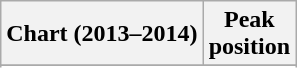<table class="wikitable sortable">
<tr>
<th>Chart (2013–2014)</th>
<th>Peak<br>position</th>
</tr>
<tr>
</tr>
<tr>
</tr>
<tr>
</tr>
<tr>
</tr>
</table>
